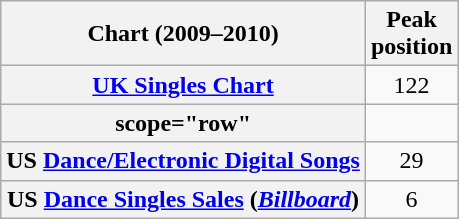<table class="wikitable sortable plainrowheaders">
<tr>
<th scope="col">Chart (2009–2010)</th>
<th scope="col">Peak<br>position</th>
</tr>
<tr>
<th scope="row"><a href='#'>UK Singles Chart</a></th>
<td style="text-align:center;">122</td>
</tr>
<tr>
<th>scope="row" </th>
</tr>
<tr>
<th scope="row">US <a href='#'>Dance/Electronic Digital Songs</a></th>
<td style="text-align:center;">29</td>
</tr>
<tr>
<th scope="row">US <a href='#'>Dance Singles Sales</a> (<em><a href='#'>Billboard</a></em>)</th>
<td style="text-align:center;">6</td>
</tr>
</table>
